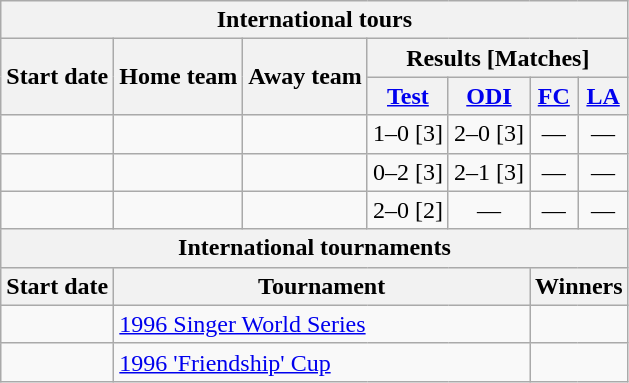<table class="wikitable">
<tr>
<th colspan="7">International tours</th>
</tr>
<tr>
<th rowspan="2">Start date</th>
<th rowspan="2">Home team</th>
<th rowspan="2">Away team</th>
<th colspan="4">Results [Matches]</th>
</tr>
<tr>
<th><a href='#'>Test</a></th>
<th><a href='#'>ODI</a></th>
<th><a href='#'>FC</a></th>
<th><a href='#'>LA</a></th>
</tr>
<tr>
<td><a href='#'></a></td>
<td></td>
<td></td>
<td>1–0 [3]</td>
<td>2–0 [3]</td>
<td ; style="text-align:center">—</td>
<td ; style="text-align:center">—</td>
</tr>
<tr>
<td><a href='#'></a></td>
<td></td>
<td></td>
<td>0–2 [3]</td>
<td>2–1 [3]</td>
<td ; style="text-align:center">—</td>
<td ; style="text-align:center">—</td>
</tr>
<tr>
<td><a href='#'></a></td>
<td></td>
<td></td>
<td>2–0 [2]</td>
<td ; style="text-align:center">—</td>
<td ; style="text-align:center">—</td>
<td ; style="text-align:center">—</td>
</tr>
<tr>
<th colspan="7">International tournaments</th>
</tr>
<tr>
<th>Start date</th>
<th colspan="4">Tournament</th>
<th colspan="2">Winners</th>
</tr>
<tr>
<td><a href='#'></a></td>
<td colspan="4"> <a href='#'>1996 Singer World Series</a></td>
<td colspan="2"></td>
</tr>
<tr>
<td><a href='#'></a></td>
<td colspan="4"> <a href='#'>1996 'Friendship' Cup</a></td>
<td colspan="2"></td>
</tr>
</table>
